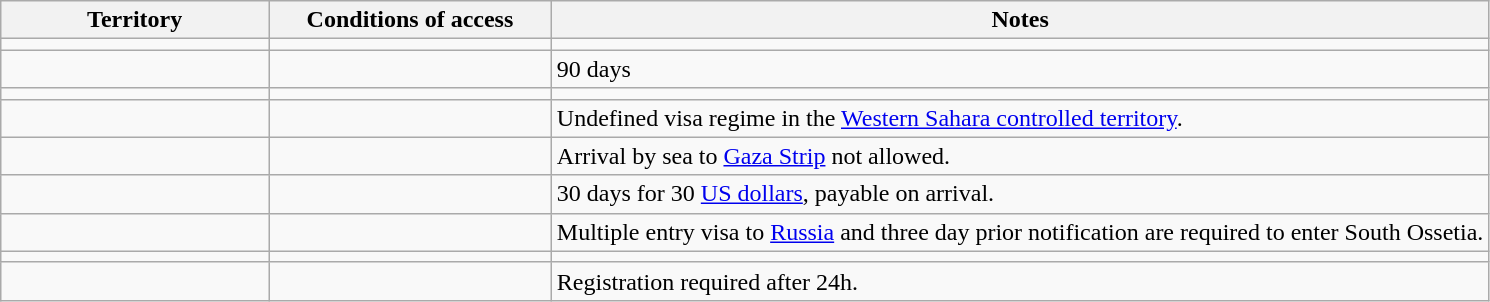<table class="wikitable" style="text-align: left; table-layout: fixed;">
<tr>
<th width="18%">Territory</th>
<th width="19%">Conditions of access</th>
<th>Notes</th>
</tr>
<tr>
<td></td>
<td></td>
<td></td>
</tr>
<tr>
<td></td>
<td></td>
<td>90 days</td>
</tr>
<tr>
<td></td>
<td></td>
<td></td>
</tr>
<tr>
<td></td>
<td></td>
<td>Undefined visa regime in the <a href='#'>Western Sahara controlled territory</a>.</td>
</tr>
<tr>
<td></td>
<td></td>
<td>Arrival by sea to <a href='#'>Gaza Strip</a> not allowed.</td>
</tr>
<tr>
<td></td>
<td></td>
<td>30 days for 30 <a href='#'>US dollars</a>, payable on arrival.</td>
</tr>
<tr>
<td></td>
<td></td>
<td>Multiple entry visa to <a href='#'>Russia</a> and three day prior notification are required to enter South Ossetia.</td>
</tr>
<tr>
<td></td>
<td></td>
<td></td>
</tr>
<tr>
<td></td>
<td></td>
<td>Registration required after 24h.</td>
</tr>
</table>
